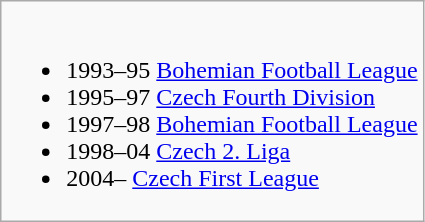<table class="wikitable">
<tr style="vertical-align: top;">
<td><br><ul><li>1993–95 <a href='#'>Bohemian Football League</a></li><li>1995–97 <a href='#'>Czech Fourth Division</a></li><li>1997–98 <a href='#'>Bohemian Football League</a></li><li>1998–04 <a href='#'>Czech 2. Liga</a></li><li>2004– <a href='#'>Czech First League</a></li></ul></td>
</tr>
</table>
